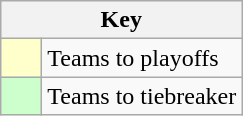<table class="wikitable" style="text-align: center;">
<tr>
<th colspan=2>Key</th>
</tr>
<tr>
<td style="background:#ffffcc; width:20px;"></td>
<td align=left>Teams to playoffs</td>
</tr>
<tr>
<td style="background:#ccffcc; width:20px;"></td>
<td align=left>Teams to tiebreaker</td>
</tr>
</table>
